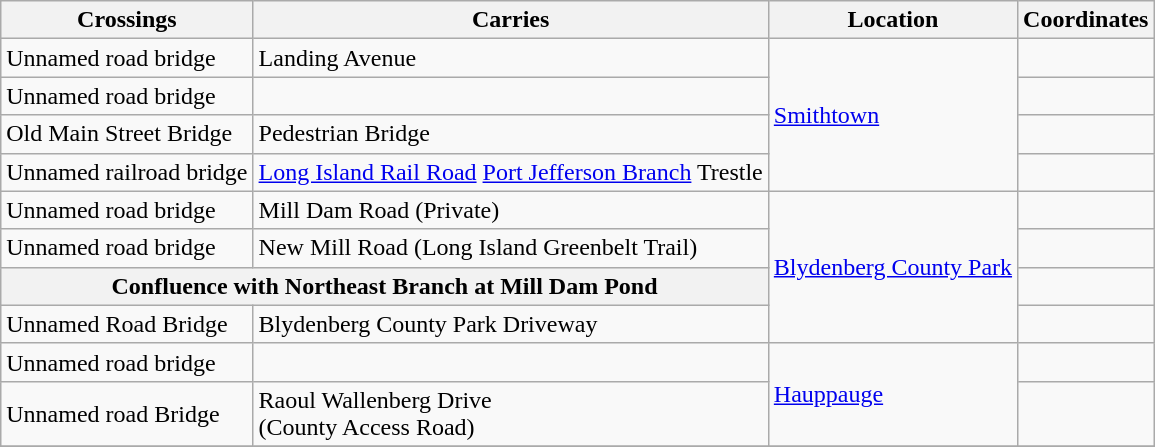<table class="wikitable sortable">
<tr>
<th>Crossings</th>
<th>Carries</th>
<th>Location</th>
<th>Coordinates</th>
</tr>
<tr>
<td>Unnamed road bridge</td>
<td>Landing Avenue</td>
<td rowspan=4><a href='#'>Smithtown</a></td>
<td></td>
</tr>
<tr>
<td>Unnamed road bridge</td>
<td></td>
<td></td>
</tr>
<tr>
<td>Old Main Street Bridge</td>
<td>Pedestrian Bridge</td>
<td></td>
</tr>
<tr>
<td>Unnamed railroad bridge</td>
<td><a href='#'>Long Island Rail Road</a> <a href='#'>Port Jefferson Branch</a> Trestle</td>
<td></td>
</tr>
<tr>
<td>Unnamed road bridge</td>
<td>Mill Dam Road (Private)</td>
<td rowspan=4><a href='#'>Blydenberg County Park</a></td>
<td></td>
</tr>
<tr>
<td>Unnamed road bridge</td>
<td>New Mill Road (Long Island Greenbelt Trail)</td>
<td></td>
</tr>
<tr>
<th colspan=2>Confluence with Northeast Branch at Mill Dam Pond</th>
<td></td>
</tr>
<tr>
<td>Unnamed Road Bridge</td>
<td>Blydenberg County Park Driveway</td>
<td></td>
</tr>
<tr>
<td>Unnamed road bridge</td>
<td></td>
<td rowspan=2><a href='#'>Hauppauge</a></td>
<td></td>
</tr>
<tr>
<td>Unnamed road Bridge</td>
<td>Raoul Wallenberg Drive<br>(County Access Road)</td>
<td></td>
</tr>
<tr>
</tr>
</table>
